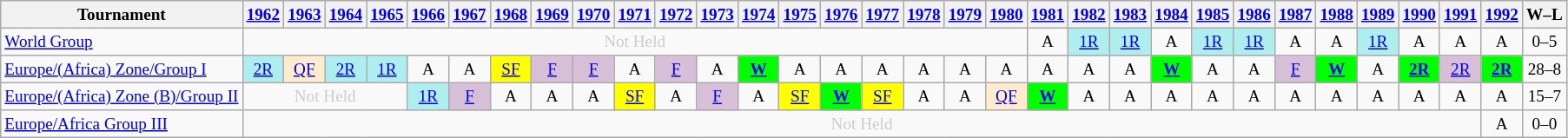<table class=wikitable style=text-align:center;font-size:80%>
<tr>
<th>Tournament</th>
<th><a href='#'>1962</a></th>
<th><a href='#'>1963</a></th>
<th><a href='#'>1964</a></th>
<th><a href='#'>1965</a></th>
<th><a href='#'>1966</a></th>
<th><a href='#'>1967</a></th>
<th><a href='#'>1968</a></th>
<th><a href='#'>1969</a></th>
<th><a href='#'>1970</a></th>
<th><a href='#'>1971</a></th>
<th><a href='#'>1972</a></th>
<th><a href='#'>1973</a></th>
<th><a href='#'>1974</a></th>
<th><a href='#'>1975</a></th>
<th><a href='#'>1976</a></th>
<th><a href='#'>1977</a></th>
<th><a href='#'>1978</a></th>
<th><a href='#'>1979</a></th>
<th><a href='#'>1980</a></th>
<th><a href='#'>1981</a></th>
<th><a href='#'>1982</a></th>
<th><a href='#'>1983</a></th>
<th><a href='#'>1984</a></th>
<th><a href='#'>1985</a></th>
<th><a href='#'>1986</a></th>
<th><a href='#'>1987</a></th>
<th><a href='#'>1988</a></th>
<th><a href='#'>1989</a></th>
<th><a href='#'>1990</a></th>
<th><a href='#'>1991</a></th>
<th><a href='#'>1992</a></th>
<th>W–L</th>
</tr>
<tr>
<td align=left><a href='#'>World Group</a></td>
<td colspan=19 style=color:#ccc>Not Held</td>
<td>A</td>
<td bgcolor=afeeee><a href='#'>1R</a></td>
<td bgcolor=afeeee><a href='#'>1R</a></td>
<td>A</td>
<td bgcolor=afeeee><a href='#'>1R</a></td>
<td bgcolor=afeeee><a href='#'>1R</a></td>
<td>A</td>
<td>A</td>
<td bgcolor=afeeee><a href='#'>1R</a></td>
<td>A</td>
<td>A</td>
<td>A</td>
<td>0–5</td>
</tr>
<tr>
<td align=left><a href='#'>Europe/(Africa) Zone/Group I</a></td>
<td bgcolor=afeeee><a href='#'>2R</a></td>
<td bgcolor=ffebcd><a href='#'>QF</a></td>
<td bgcolor=afeeee><a href='#'>2R</a></td>
<td bgcolor=afeeee><a href='#'>1R</a></td>
<td>A</td>
<td>A</td>
<td bgcolor=yellow><a href='#'>SF</a></td>
<td bgcolor=thistle><a href='#'>F</a></td>
<td bgcolor=thistle><a href='#'>F</a></td>
<td>A</td>
<td bgcolor=thistle><a href='#'>F</a></td>
<td>A</td>
<td bgcolor=lime><a href='#'><strong>W</strong></a></td>
<td>A</td>
<td>A</td>
<td>A</td>
<td>A</td>
<td>A</td>
<td>A</td>
<td>A</td>
<td>A</td>
<td>A</td>
<td bgcolor=lime><a href='#'><strong>W</strong></a></td>
<td>A</td>
<td>A</td>
<td bgcolor=thistle><a href='#'>F</a></td>
<td bgcolor=lime><a href='#'><strong>W</strong></a></td>
<td>A</td>
<td bgcolor=lime><a href='#'><strong>2R</strong></a></td>
<td bgcolor=thistle><a href='#'>2R</a></td>
<td bgcolor=lime><a href='#'><strong>2R</strong></a></td>
<td>28–8</td>
</tr>
<tr>
<td align=left><a href='#'>Europe/(Africa) Zone (B)/Group II</a></td>
<td colspan=4 style=color:#ccc>Not Held</td>
<td bgcolor=afeeee><a href='#'>1R</a></td>
<td bgcolor=thistle><a href='#'>F</a></td>
<td>A</td>
<td>A</td>
<td>A</td>
<td bgcolor=yellow><a href='#'>SF</a></td>
<td>A</td>
<td bgcolor=thistle><a href='#'>F</a></td>
<td>A</td>
<td bgcolor=yellow><a href='#'>SF</a></td>
<td bgcolor=lime><a href='#'><strong>W</strong></a></td>
<td bgcolor=yellow><a href='#'>SF</a></td>
<td>A</td>
<td>A</td>
<td bgcolor=ffebcd><a href='#'>QF</a></td>
<td bgcolor=lime><a href='#'><strong>W</strong></a></td>
<td>A</td>
<td>A</td>
<td>A</td>
<td>A</td>
<td>A</td>
<td>A</td>
<td>A</td>
<td>A</td>
<td>A</td>
<td>A</td>
<td>A</td>
<td>15–7</td>
</tr>
<tr>
<td align=left><a href='#'>Europe/Africa Group III</a></td>
<td colspan=30 style=color:#ccc>Not Held</td>
<td>A</td>
<td>0–0</td>
</tr>
</table>
